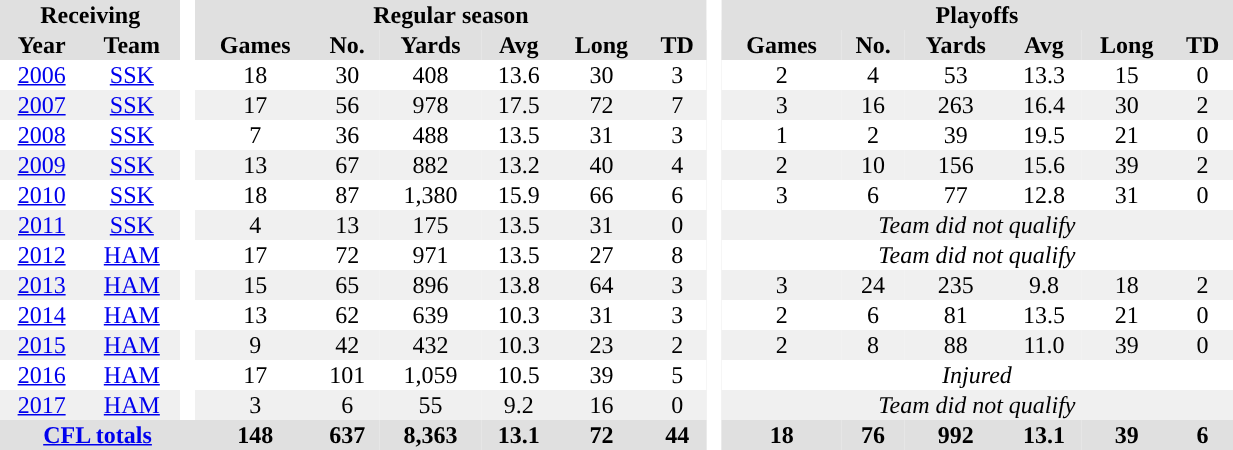<table border="0" cellpadding="1" cellspacing="0"  style="width:65%; text-align:center;">
<tr style="background:#e0e0e0;">
<th colspan="2">Receiving</th>
<th rowspan="99" style="background:#fff;"> </th>
<th colspan="6">Regular season</th>
<th rowspan="100" style="background:#fff;"> </th>
<th colspan="6">Playoffs</th>
</tr>
<tr style="background:#e0e0e0;">
<th>Year</th>
<th>Team</th>
<th>Games</th>
<th>No.</th>
<th>Yards</th>
<th>Avg</th>
<th>Long</th>
<th>TD</th>
<th>Games</th>
<th>No.</th>
<th>Yards</th>
<th>Avg</th>
<th>Long</th>
<th>TD</th>
</tr>
<tr style="text-align:center;">
<td><a href='#'>2006</a></td>
<td><a href='#'>SSK</a></td>
<td>18</td>
<td>30</td>
<td>408</td>
<td>13.6</td>
<td>30</td>
<td>3</td>
<td>2</td>
<td>4</td>
<td>53</td>
<td>13.3</td>
<td>15</td>
<td>0</td>
</tr>
<tr style="text-align:center; background:#f0f0f0;">
<td><a href='#'>2007</a></td>
<td><a href='#'>SSK</a></td>
<td>17</td>
<td>56</td>
<td>978</td>
<td>17.5</td>
<td>72</td>
<td>7</td>
<td>3</td>
<td>16</td>
<td>263</td>
<td>16.4</td>
<td>30</td>
<td>2</td>
</tr>
<tr style="text-align:center;">
<td><a href='#'>2008</a></td>
<td><a href='#'>SSK</a></td>
<td>7</td>
<td>36</td>
<td>488</td>
<td>13.5</td>
<td>31</td>
<td>3</td>
<td>1</td>
<td>2</td>
<td>39</td>
<td>19.5</td>
<td>21</td>
<td>0</td>
</tr>
<tr style="text-align:center; background:#f0f0f0;">
<td><a href='#'>2009</a></td>
<td><a href='#'>SSK</a></td>
<td>13</td>
<td>67</td>
<td>882</td>
<td>13.2</td>
<td>40</td>
<td>4</td>
<td>2</td>
<td>10</td>
<td>156</td>
<td>15.6</td>
<td>39</td>
<td>2</td>
</tr>
<tr style="text-align:center;">
<td><a href='#'>2010</a></td>
<td><a href='#'>SSK</a></td>
<td>18</td>
<td>87</td>
<td>1,380</td>
<td>15.9</td>
<td>66</td>
<td>6</td>
<td>3</td>
<td>6</td>
<td>77</td>
<td>12.8</td>
<td>31</td>
<td>0</td>
</tr>
<tr style="text-align:center; background:#f0f0f0;">
<td><a href='#'>2011</a></td>
<td><a href='#'>SSK</a></td>
<td>4</td>
<td>13</td>
<td>175</td>
<td>13.5</td>
<td>31</td>
<td>0</td>
<td colspan="6"><em>Team did not qualify</em></td>
</tr>
<tr style="text-align:center;">
<td><a href='#'>2012</a></td>
<td><a href='#'>HAM</a></td>
<td>17</td>
<td>72</td>
<td>971</td>
<td>13.5</td>
<td>27</td>
<td>8</td>
<td colspan="6"><em>Team did not qualify</em></td>
</tr>
<tr style="text-align:center; background:#f0f0f0;">
<td><a href='#'>2013</a></td>
<td><a href='#'>HAM</a></td>
<td>15</td>
<td>65</td>
<td>896</td>
<td>13.8</td>
<td>64</td>
<td>3</td>
<td>3</td>
<td>24</td>
<td>235</td>
<td>9.8</td>
<td>18</td>
<td>2</td>
</tr>
<tr style="text-align:center;">
<td><a href='#'>2014</a></td>
<td><a href='#'>HAM</a></td>
<td>13</td>
<td>62</td>
<td>639</td>
<td>10.3</td>
<td>31</td>
<td>3</td>
<td>2</td>
<td>6</td>
<td>81</td>
<td>13.5</td>
<td>21</td>
<td>0</td>
</tr>
<tr style="text-align:center; background:#f0f0f0;">
<td><a href='#'>2015</a></td>
<td><a href='#'>HAM</a></td>
<td>9</td>
<td>42</td>
<td>432</td>
<td>10.3</td>
<td>23</td>
<td>2</td>
<td>2</td>
<td>8</td>
<td>88</td>
<td>11.0</td>
<td>39</td>
<td>0</td>
</tr>
<tr>
<td><a href='#'>2016</a></td>
<td><a href='#'>HAM</a></td>
<td>17</td>
<td>101</td>
<td>1,059</td>
<td>10.5</td>
<td>39</td>
<td>5</td>
<td colspan="6"><em>Injured</em></td>
</tr>
<tr style="text-align:center; background:#f0f0f0;">
<td><a href='#'>2017</a></td>
<td><a href='#'>HAM</a></td>
<td>3</td>
<td>6</td>
<td>55</td>
<td>9.2</td>
<td>16</td>
<td>0</td>
<td colspan="6"><em>Team did not qualify</em></td>
</tr>
<tr style="background:#e0e0e0;">
<th colspan="3"><a href='#'>CFL totals</a></th>
<th>148</th>
<th>637</th>
<th>8,363</th>
<th>13.1</th>
<th>72</th>
<th>44</th>
<th>18</th>
<th>76</th>
<th>992</th>
<th>13.1</th>
<th>39</th>
<th>6</th>
</tr>
</table>
